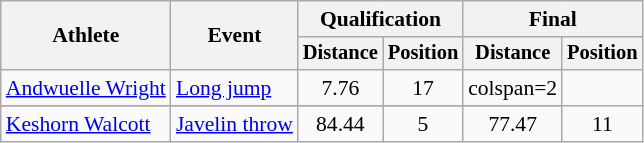<table class=wikitable style=font-size:90%>
<tr>
<th rowspan=2>Athlete</th>
<th rowspan=2>Event</th>
<th colspan=2>Qualification</th>
<th colspan=2>Final</th>
</tr>
<tr style=font-size:95%>
<th>Distance</th>
<th>Position</th>
<th>Distance</th>
<th>Position</th>
</tr>
<tr align=center>
<td align=left><a href='#'>Andwuelle Wright</a></td>
<td align=left><a href='#'>Long jump</a></td>
<td>7.76</td>
<td>17</td>
<td>colspan=2 </td>
</tr>
<tr>
</tr>
<tr align=center>
<td align=left><a href='#'>Keshorn Walcott</a></td>
<td align=left><a href='#'>Javelin throw</a></td>
<td>84.44</td>
<td>5</td>
<td>77.47</td>
<td>11</td>
</tr>
</table>
